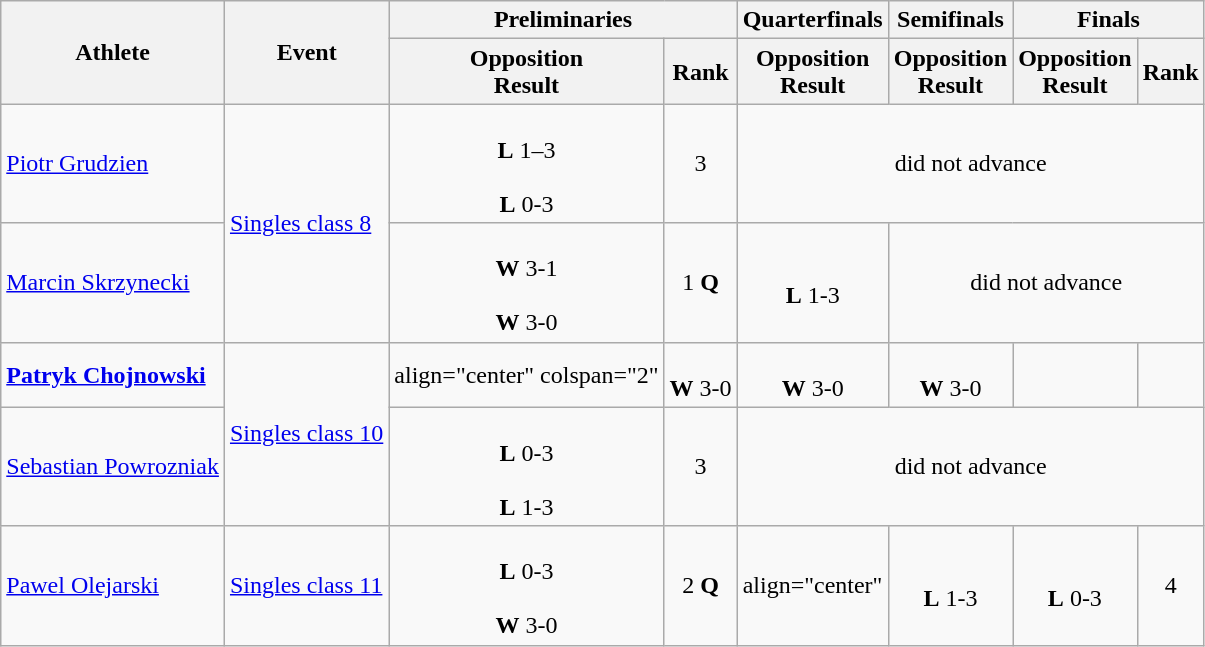<table class=wikitable>
<tr>
<th rowspan="2">Athlete</th>
<th rowspan="2">Event</th>
<th colspan="2">Preliminaries</th>
<th>Quarterfinals</th>
<th>Semifinals</th>
<th colspan="2">Finals</th>
</tr>
<tr>
<th>Opposition<br>Result</th>
<th>Rank</th>
<th>Opposition<br>Result</th>
<th>Opposition<br>Result</th>
<th>Opposition<br>Result</th>
<th>Rank</th>
</tr>
<tr>
<td><a href='#'>Piotr Grudzien</a></td>
<td rowspan="2"><a href='#'>Singles class 8</a></td>
<td align="center"><br><strong>L</strong> 1–3<br><br><strong>L</strong> 0-3</td>
<td align="center">3</td>
<td align="center" colspan=4>did not advance</td>
</tr>
<tr>
<td><a href='#'>Marcin Skrzynecki</a></td>
<td align="center"><br><strong>W</strong> 3-1<br><br><strong>W</strong> 3-0</td>
<td align="center">1 <strong>Q</strong></td>
<td align="center"><br><strong>L</strong> 1-3</td>
<td align="center" colspan=3>did not advance</td>
</tr>
<tr>
<td><strong><a href='#'>Patryk Chojnowski</a></strong></td>
<td rowspan="2"><a href='#'>Singles class 10</a></td>
<td>align="center" colspan="2" </td>
<td align="center"><br><strong>W</strong> 3-0</td>
<td align="center"><br><strong>W</strong> 3-0</td>
<td align="center"><br><strong>W</strong> 3-0</td>
<td align="center"></td>
</tr>
<tr>
<td><a href='#'>Sebastian Powrozniak</a></td>
<td align="center"><br><strong>L</strong> 0-3<br><br><strong>L</strong> 1-3</td>
<td align="center">3</td>
<td align="center" colspan=4>did not advance</td>
</tr>
<tr>
<td><a href='#'>Pawel Olejarski</a></td>
<td><a href='#'>Singles class 11</a></td>
<td align="center"><br><strong>L</strong> 0-3<br><br><strong>W</strong> 3-0</td>
<td align="center">2 <strong>Q</strong></td>
<td>align="center" </td>
<td align="center"><br><strong>L</strong> 1-3</td>
<td align="center"><br><strong>L</strong> 0-3</td>
<td align="center">4</td>
</tr>
</table>
